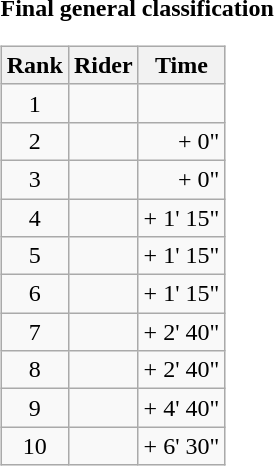<table>
<tr>
<td><strong>Final general classification</strong><br><table class="wikitable">
<tr>
<th scope="col">Rank</th>
<th scope="col">Rider</th>
<th scope="col">Time</th>
</tr>
<tr>
<td style="text-align:center;">1</td>
<td></td>
<td style="text-align:right;"></td>
</tr>
<tr>
<td style="text-align:center;">2</td>
<td></td>
<td style="text-align:right;">+ 0"</td>
</tr>
<tr>
<td style="text-align:center;">3</td>
<td></td>
<td style="text-align:right;">+ 0"</td>
</tr>
<tr>
<td style="text-align:center;">4</td>
<td></td>
<td style="text-align:right;">+ 1' 15"</td>
</tr>
<tr>
<td style="text-align:center;">5</td>
<td></td>
<td style="text-align:right;">+ 1' 15"</td>
</tr>
<tr>
<td style="text-align:center;">6</td>
<td></td>
<td style="text-align:right;">+ 1' 15"</td>
</tr>
<tr>
<td style="text-align:center;">7</td>
<td></td>
<td style="text-align:right;">+ 2' 40"</td>
</tr>
<tr>
<td style="text-align:center;">8</td>
<td></td>
<td style="text-align:right;">+ 2' 40"</td>
</tr>
<tr>
<td style="text-align:center;">9</td>
<td></td>
<td style="text-align:right;">+ 4' 40"</td>
</tr>
<tr>
<td style="text-align:center;">10</td>
<td></td>
<td style="text-align:right;">+ 6' 30"</td>
</tr>
</table>
</td>
</tr>
</table>
